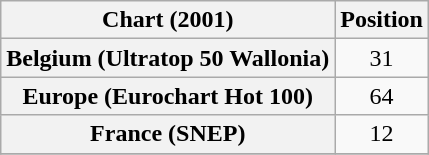<table class="wikitable sortable plainrowheaders">
<tr>
<th>Chart (2001)</th>
<th>Position</th>
</tr>
<tr>
<th scope="row">Belgium (Ultratop 50 Wallonia)</th>
<td align="center">31</td>
</tr>
<tr>
<th scope="row">Europe (Eurochart Hot 100)</th>
<td style="text-align:center;">64</td>
</tr>
<tr>
<th scope="row">France (SNEP)</th>
<td align="center">12</td>
</tr>
<tr>
</tr>
</table>
